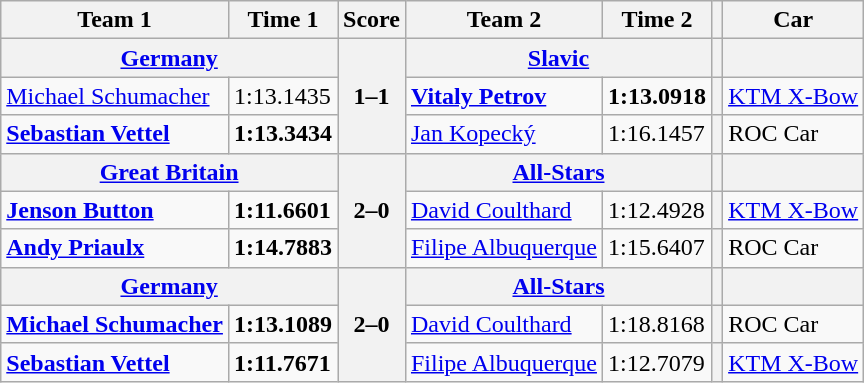<table class="wikitable">
<tr>
<th>Team 1</th>
<th>Time 1</th>
<th>Score</th>
<th>Team 2</th>
<th>Time 2</th>
<th></th>
<th>Car</th>
</tr>
<tr>
<th colspan=2> <a href='#'>Germany</a></th>
<th rowspan=3>1–1</th>
<th colspan=2> <a href='#'>Slavic</a></th>
<th></th>
<th></th>
</tr>
<tr>
<td><a href='#'>Michael Schumacher</a></td>
<td>1:13.1435</td>
<td><strong><a href='#'>Vitaly Petrov</a></strong></td>
<td><strong>1:13.0918</strong></td>
<th></th>
<td><a href='#'>KTM X-Bow</a></td>
</tr>
<tr>
<td><strong><a href='#'>Sebastian Vettel</a></strong></td>
<td><strong>1:13.3434</strong></td>
<td><a href='#'>Jan Kopecký</a></td>
<td>1:16.1457</td>
<th></th>
<td>ROC Car</td>
</tr>
<tr>
<th colspan=2> <a href='#'>Great Britain</a></th>
<th rowspan=3>2–0</th>
<th colspan=2> <a href='#'>All-Stars</a></th>
<th></th>
<th></th>
</tr>
<tr>
<td><strong><a href='#'>Jenson Button</a></strong></td>
<td><strong>1:11.6601</strong></td>
<td><a href='#'>David Coulthard</a></td>
<td>1:12.4928</td>
<th></th>
<td><a href='#'>KTM X-Bow</a></td>
</tr>
<tr>
<td><strong><a href='#'>Andy Priaulx</a></strong></td>
<td><strong>1:14.7883</strong></td>
<td><a href='#'>Filipe Albuquerque</a></td>
<td>1:15.6407</td>
<th></th>
<td>ROC Car</td>
</tr>
<tr>
<th colspan=2> <a href='#'>Germany</a></th>
<th rowspan=3>2–0</th>
<th colspan=2> <a href='#'>All-Stars</a></th>
<th></th>
<th></th>
</tr>
<tr>
<td><strong><a href='#'>Michael Schumacher</a></strong></td>
<td><strong>1:13.1089</strong></td>
<td><a href='#'>David Coulthard</a></td>
<td>1:18.8168</td>
<th></th>
<td>ROC Car</td>
</tr>
<tr>
<td><strong><a href='#'>Sebastian Vettel</a></strong></td>
<td><strong>1:11.7671</strong></td>
<td><a href='#'>Filipe Albuquerque</a></td>
<td>1:12.7079</td>
<th></th>
<td><a href='#'>KTM X-Bow</a></td>
</tr>
</table>
